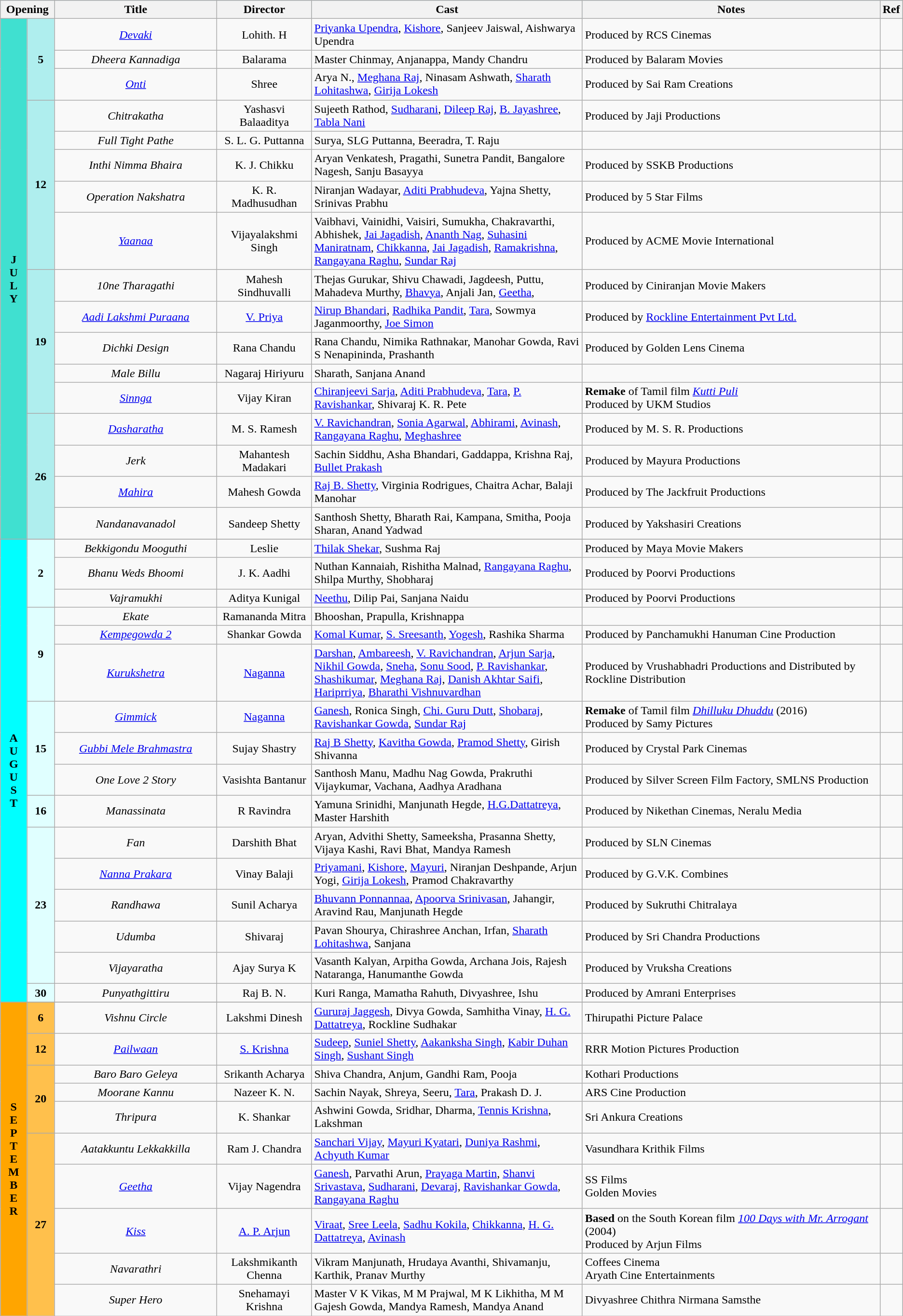<table class="wikitable">
<tr style="background:#b0e0e6; text-align:center;">
<th colspan="2" style="width:6%;"><strong>Opening</strong></th>
<th style="width:18%;"><strong>Title</strong></th>
<th style="width:10.5%;"><strong>Director</strong></th>
<th style="width:30%;"><strong>Cast</strong></th>
<th>Notes</th>
<th>Ref</th>
</tr>
<tr July!>
<td rowspan="17" style="text-align:center; background:#40e0d0;"><strong>J<br>U<br>L<br>Y</strong></td>
<td rowspan="3" style="text-align:center; textcolor:#000; background:#afeeee;"><strong>5</strong></td>
<td align="center"><em><a href='#'>Devaki</a></em></td>
<td align="center">Lohith. H</td>
<td><a href='#'>Priyanka Upendra</a>, <a href='#'>Kishore</a>, Sanjeev Jaiswal, Aishwarya Upendra</td>
<td>Produced by RCS Cinemas</td>
<td align="center"></td>
</tr>
<tr>
<td align="center"><em>Dheera Kannadiga</em></td>
<td align="center">Balarama</td>
<td>Master Chinmay, Anjanappa, Mandy Chandru</td>
<td>Produced by Balaram Movies</td>
<td align="center"></td>
</tr>
<tr>
<td align="center"><em><a href='#'>Onti</a></em></td>
<td align="center">Shree</td>
<td>Arya N., <a href='#'>Meghana Raj</a>, Ninasam Ashwath, <a href='#'>Sharath Lohitashwa</a>, <a href='#'>Girija Lokesh</a></td>
<td>Produced by Sai Ram Creations</td>
<td align="center"></td>
</tr>
<tr>
<td rowspan="5" style="text-align:center; textcolor:#000; background:#afeeee;"><strong>12</strong></td>
<td align="center"><em>Chitrakatha</em></td>
<td align="center">Yashasvi Balaaditya</td>
<td>Sujeeth Rathod, <a href='#'>Sudharani</a>, <a href='#'>Dileep Raj</a>, <a href='#'>B. Jayashree</a>, <a href='#'>Tabla Nani</a></td>
<td>Produced by Jaji Productions</td>
<td align="center"></td>
</tr>
<tr>
<td align="center"><em>Full Tight Pathe</em></td>
<td align="center">S. L. G. Puttanna</td>
<td>Surya, SLG Puttanna, Beeradra, T. Raju</td>
<td></td>
<td align="center"></td>
</tr>
<tr>
<td align="center"><em>Inthi Nimma Bhaira</em></td>
<td align="center">K. J. Chikku</td>
<td>Aryan Venkatesh, Pragathi, Sunetra Pandit, Bangalore Nagesh, Sanju Basayya</td>
<td>Produced by SSKB Productions</td>
<td align="center"></td>
</tr>
<tr>
<td align="center"><em>Operation Nakshatra</em></td>
<td align="center">K. R. Madhusudhan</td>
<td>Niranjan Wadayar, <a href='#'>Aditi Prabhudeva</a>, Yajna Shetty, Srinivas Prabhu</td>
<td>Produced by 5 Star Films</td>
<td align="center"></td>
</tr>
<tr>
<td align="center"><em><a href='#'>Yaanaa</a></em></td>
<td align="center">Vijayalakshmi Singh</td>
<td>Vaibhavi, Vainidhi, Vaisiri, Sumukha, Chakravarthi, Abhishek, <a href='#'>Jai Jagadish</a>, <a href='#'>Ananth Nag</a>, <a href='#'>Suhasini Maniratnam</a>, <a href='#'>Chikkanna</a>, <a href='#'>Jai Jagadish</a>, <a href='#'>Ramakrishna</a>, <a href='#'>Rangayana Raghu</a>, <a href='#'>Sundar Raj</a></td>
<td>Produced by ACME Movie International</td>
<td align="center"></td>
</tr>
<tr>
<td rowspan="5" style="text-align:center; textcolor:#000; background:#afeeee;"><strong>19</strong></td>
<td align="center"><em>10ne Tharagathi</em></td>
<td align="center">Mahesh Sindhuvalli</td>
<td>Thejas Gurukar, Shivu Chawadi, Jagdeesh, Puttu, Mahadeva Murthy, <a href='#'>Bhavya</a>, Anjali Jan, <a href='#'>Geetha</a>,</td>
<td>Produced by Ciniranjan Movie Makers</td>
<td align="center"></td>
</tr>
<tr>
<td align="center"><em><a href='#'>Aadi Lakshmi Puraana</a></em></td>
<td align="center"><a href='#'>V. Priya</a></td>
<td><a href='#'>Nirup Bhandari</a>, <a href='#'>Radhika Pandit</a>, <a href='#'>Tara</a>, Sowmya Jaganmoorthy, <a href='#'>Joe Simon</a></td>
<td>Produced by <a href='#'>Rockline Entertainment Pvt Ltd.</a></td>
<td align="center"></td>
</tr>
<tr>
<td align="center"><em>Dichki Design</em></td>
<td align="center">Rana Chandu</td>
<td>Rana Chandu, Nimika Rathnakar, Manohar Gowda, Ravi S Nenapininda, Prashanth</td>
<td>Produced by Golden Lens Cinema</td>
<td align="center"></td>
</tr>
<tr>
<td align="center"><em>Male Billu</em></td>
<td align="center">Nagaraj Hiriyuru</td>
<td>Sharath, Sanjana Anand</td>
<td></td>
<td align="center"></td>
</tr>
<tr>
<td align="center"><em><a href='#'>Sinnga</a></em></td>
<td align="center">Vijay Kiran</td>
<td><a href='#'>Chiranjeevi Sarja</a>, <a href='#'>Aditi Prabhudeva</a>, <a href='#'>Tara</a>, <a href='#'>P. Ravishankar</a>, Shivaraj K. R. Pete</td>
<td><strong> Remake</strong> of Tamil film <em><a href='#'>Kutti Puli</a></em> <br> Produced by UKM Studios</td>
<td align="center"></td>
</tr>
<tr>
<td rowspan="4" style="text-align:center; textcolor:#000; background:#afeeee;"><strong>26</strong></td>
<td align="center"><em><a href='#'>Dasharatha</a></em></td>
<td align="center">M. S. Ramesh</td>
<td><a href='#'>V. Ravichandran</a>, <a href='#'>Sonia Agarwal</a>, <a href='#'>Abhirami</a>, <a href='#'>Avinash</a>, <a href='#'>Rangayana Raghu</a>, <a href='#'>Meghashree</a></td>
<td>Produced by M. S. R. Productions</td>
<td align="center"></td>
</tr>
<tr>
<td align="center"><em>Jerk</em></td>
<td align="center">Mahantesh Madakari</td>
<td>Sachin Siddhu, Asha Bhandari, Gaddappa, Krishna Raj, <a href='#'>Bullet Prakash</a></td>
<td>Produced by Mayura Productions</td>
<td align="center"></td>
</tr>
<tr>
<td align="center"><em><a href='#'>Mahira</a></em></td>
<td align="center">Mahesh Gowda</td>
<td><a href='#'>Raj B. Shetty</a>, Virginia Rodrigues, Chaitra Achar, Balaji Manohar</td>
<td>Produced by The Jackfruit Productions</td>
<td align="center"></td>
</tr>
<tr>
<td align="center"><em>Nandanavanadol</em></td>
<td align="center">Sandeep Shetty</td>
<td>Santhosh Shetty, Bharath Rai, Kampana, Smitha, Pooja Sharan, Anand Yadwad</td>
<td>Produced by Yakshasiri Creations</td>
<td align="center"></td>
</tr>
<tr>
</tr>
<tr August!>
<td rowspan="16" style="text-align:center; background:#00ffff;"><strong>A<br>U<br>G<br>U<br>S<br>T</strong></td>
<td rowspan="3" style="text-align:center; textcolor:#000; background:#e0ffff;"><strong>2</strong></td>
<td align="center"><em>Bekkigondu Mooguthi</em></td>
<td align="center">Leslie</td>
<td><a href='#'>Thilak Shekar</a>, Sushma Raj</td>
<td>Produced by Maya Movie Makers</td>
<td align="center"></td>
</tr>
<tr>
<td align="center"><em>Bhanu Weds Bhoomi</em></td>
<td align="center">J. K. Aadhi</td>
<td>Nuthan Kannaiah, Rishitha Malnad, <a href='#'>Rangayana Raghu</a>, Shilpa Murthy, Shobharaj</td>
<td>Produced by Poorvi Productions</td>
<td align="center"></td>
</tr>
<tr>
<td align="center"><em>Vajramukhi</em></td>
<td align="center">Aditya Kunigal</td>
<td><a href='#'>Neethu</a>, Dilip Pai, Sanjana Naidu</td>
<td>Produced by Poorvi Productions</td>
<td align="center"></td>
</tr>
<tr>
<td rowspan="3" style="text-align:center; textcolor:#000; background:#e0ffff;"><strong>9</strong></td>
<td align="center"><em>Ekate</em></td>
<td align="center">Ramananda Mitra</td>
<td>Bhooshan, Prapulla, Krishnappa</td>
<td></td>
<td align="center"></td>
</tr>
<tr>
<td align="center"><em><a href='#'>Kempegowda 2</a></em></td>
<td align="center">Shankar Gowda</td>
<td><a href='#'>Komal Kumar</a>, <a href='#'>S. Sreesanth</a>, <a href='#'>Yogesh</a>, Rashika Sharma</td>
<td>Produced by Panchamukhi Hanuman Cine Production</td>
<td align="center"></td>
</tr>
<tr>
<td align="center"><em><a href='#'>Kurukshetra</a></em></td>
<td align="center"><a href='#'>Naganna</a></td>
<td><a href='#'>Darshan</a>, <a href='#'>Ambareesh</a>, <a href='#'>V. Ravichandran</a>, <a href='#'>Arjun Sarja</a>, <a href='#'>Nikhil Gowda</a>, <a href='#'>Sneha</a>, <a href='#'>Sonu Sood</a>, <a href='#'>P. Ravishankar</a>, <a href='#'>Shashikumar</a>, <a href='#'>Meghana Raj</a>, <a href='#'>Danish Akhtar Saifi</a>, <a href='#'>Hariprriya</a>, <a href='#'>Bharathi Vishnuvardhan</a></td>
<td>Produced by Vrushabhadri Productions and Distributed by Rockline Distribution</td>
<td align="center"></td>
</tr>
<tr>
<td rowspan="3" style="text-align:center; textcolor:#000; background:#e0ffff;"><strong>15</strong></td>
<td align="center"><em><a href='#'>Gimmick</a></em></td>
<td align="center"><a href='#'>Naganna</a></td>
<td><a href='#'>Ganesh</a>, Ronica Singh, <a href='#'>Chi. Guru Dutt</a>, <a href='#'>Shobaraj</a>, <a href='#'>Ravishankar Gowda</a>, <a href='#'>Sundar Raj</a></td>
<td><strong>Remake</strong> of Tamil film <em><a href='#'>Dhilluku Dhuddu</a></em> (2016) <br> Produced by Samy Pictures</td>
<td align="center"></td>
</tr>
<tr>
<td align="center"><em><a href='#'>Gubbi Mele Brahmastra</a></em></td>
<td align="center">Sujay Shastry</td>
<td><a href='#'>Raj B Shetty</a>, <a href='#'>Kavitha Gowda</a>, <a href='#'>Pramod Shetty</a>, Girish Shivanna</td>
<td>Produced by Crystal Park Cinemas</td>
<td align="center"></td>
</tr>
<tr>
<td align="center"><em>One Love 2 Story</em></td>
<td align="center">Vasishta Bantanur</td>
<td>Santhosh Manu, Madhu Nag Gowda, Prakruthi Vijaykumar, Vachana, Aadhya Aradhana</td>
<td>Produced by Silver Screen Film Factory, SMLNS Production</td>
<td align="center"></td>
</tr>
<tr>
<td rowspan="1" style="text-align:center; textcolor:#000; background:#e0ffff;"><strong>16</strong></td>
<td align="center"><em>Manassinata</em></td>
<td align="center">R Ravindra</td>
<td>Yamuna Srinidhi, Manjunath Hegde, <a href='#'>H.G.Dattatreya</a>, Master Harshith</td>
<td>Produced by Nikethan Cinemas, Neralu Media</td>
<td align="center"></td>
</tr>
<tr>
<td rowspan="5" style="text-align:center; textcolor:#000; background:#e0ffff;"><strong>23</strong></td>
<td align="center"><em>Fan</em></td>
<td align="center">Darshith Bhat</td>
<td>Aryan, Advithi Shetty, Sameeksha, Prasanna Shetty, Vijaya Kashi, Ravi Bhat, Mandya Ramesh</td>
<td>Produced by SLN Cinemas</td>
<td align="center"></td>
</tr>
<tr>
<td align="center"><em><a href='#'>Nanna Prakara</a></em></td>
<td align="center">Vinay Balaji</td>
<td><a href='#'>Priyamani</a>, <a href='#'>Kishore</a>, <a href='#'>Mayuri</a>, Niranjan Deshpande, Arjun Yogi, <a href='#'>Girija Lokesh</a>, Pramod Chakravarthy</td>
<td>Produced by G.V.K. Combines</td>
<td align="center"></td>
</tr>
<tr>
<td align="center"><em>Randhawa</em></td>
<td align="center">Sunil Acharya</td>
<td><a href='#'>Bhuvann Ponnannaa</a>, <a href='#'>Apoorva Srinivasan</a>, Jahangir, Aravind Rau, Manjunath Hegde</td>
<td>Produced by Sukruthi Chitralaya</td>
<td align="center"></td>
</tr>
<tr>
<td align="center"><em>Udumba</em></td>
<td align="center">Shivaraj</td>
<td>Pavan Shourya, Chirashree Anchan, Irfan, <a href='#'>Sharath Lohitashwa</a>, Sanjana</td>
<td>Produced by Sri Chandra Productions</td>
<td align="center"></td>
</tr>
<tr>
<td align="center"><em>Vijayaratha</em></td>
<td align="center">Ajay Surya K</td>
<td>Vasanth Kalyan, Arpitha Gowda, Archana Jois, Rajesh Nataranga, Hanumanthe Gowda</td>
<td>Produced by Vruksha Creations</td>
<td align="center"></td>
</tr>
<tr>
<td rowspan="1" style="text-align:center; textcolor:#000; background:#e0ffff;"><strong>30</strong></td>
<td align="center"><em>Punyathgittiru</em></td>
<td align="center">Raj B. N.</td>
<td>Kuri Ranga, Mamatha Rahuth, Divyashree, Ishu</td>
<td>Produced by Amrani Enterprises</td>
<td align="center"></td>
</tr>
<tr>
</tr>
<tr September!>
<td rowspan="10" style="text-align:center; background:orange; textcolor:#000;"><strong>S<br>E<br>P<br>T<br>E<br>M<br>B<br>E<br>R</strong></td>
<td rowspan="1" style="text-align:center; textcolor:#000; background:#ffc04c;"><strong>6</strong></td>
<td align="center"><em>Vishnu Circle</em></td>
<td align="center">Lakshmi Dinesh</td>
<td><a href='#'>Gururaj Jaggesh</a>, Divya Gowda, Samhitha Vinay, <a href='#'>H. G. Dattatreya</a>, Rockline Sudhakar</td>
<td>Thirupathi Picture Palace</td>
<td></td>
</tr>
<tr>
<td rowspan="1" style="text-align:center; textcolor:#000; background:#ffc04c;"><strong>12</strong></td>
<td align="center"><em><a href='#'>Pailwaan</a></em></td>
<td align="center"><a href='#'>S. Krishna</a></td>
<td><a href='#'>Sudeep</a>, <a href='#'>Suniel Shetty</a>, <a href='#'>Aakanksha Singh</a>, <a href='#'>Kabir Duhan Singh</a>, <a href='#'>Sushant Singh</a></td>
<td>RRR Motion Pictures Production</td>
<td></td>
</tr>
<tr>
<td rowspan="3" style="text-align:center; textcolor:#000; background:#ffc04c;"><strong>20</strong></td>
<td align="center"><em>Baro Baro Geleya</em></td>
<td align="center">Srikanth Acharya</td>
<td>Shiva Chandra, Anjum, Gandhi Ram, Pooja</td>
<td>Kothari Productions</td>
<td></td>
</tr>
<tr>
<td align="center"><em>Moorane Kannu</em></td>
<td align="center">Nazeer K. N.</td>
<td>Sachin Nayak, Shreya, Seeru, <a href='#'>Tara</a>, Prakash D. J.</td>
<td>ARS Cine Production</td>
<td></td>
</tr>
<tr>
<td align="center"><em>Thripura</em></td>
<td align="center">K. Shankar</td>
<td>Ashwini Gowda, Sridhar, Dharma, <a href='#'>Tennis Krishna</a>, Lakshman</td>
<td>Sri Ankura Creations</td>
<td></td>
</tr>
<tr>
<td rowspan="5" style="text-align:center; textcolor:#000; background:#ffc04c;"><strong>27</strong></td>
<td align="center"><em>Aatakkuntu Lekkakkilla</em></td>
<td align="center">Ram J. Chandra</td>
<td><a href='#'>Sanchari Vijay</a>, <a href='#'>Mayuri Kyatari</a>, <a href='#'>Duniya Rashmi</a>, <a href='#'>Achyuth Kumar</a></td>
<td>Vasundhara Krithik Films</td>
<td></td>
</tr>
<tr>
<td align="center"><em><a href='#'>Geetha</a></em></td>
<td align="center">Vijay Nagendra</td>
<td><a href='#'>Ganesh</a>, Parvathi Arun, <a href='#'>Prayaga Martin</a>, <a href='#'>Shanvi Srivastava</a>, <a href='#'>Sudharani</a>, <a href='#'>Devaraj</a>, <a href='#'>Ravishankar Gowda</a>, <a href='#'>Rangayana Raghu</a></td>
<td>SS Films <br> Golden Movies</td>
<td></td>
</tr>
<tr>
<td align="center"><em><a href='#'>Kiss</a></em></td>
<td align="center"><a href='#'>A. P. Arjun</a></td>
<td><a href='#'>Viraat</a>, <a href='#'>Sree Leela</a>, <a href='#'>Sadhu Kokila</a>, <a href='#'>Chikkanna</a>, <a href='#'>H. G. Dattatreya</a>, <a href='#'>Avinash</a></td>
<td><strong>Based</strong> on the South Korean film <em><a href='#'>100 Days with Mr. Arrogant</a></em> (2004)<br> Produced by Arjun Films</td>
<td></td>
</tr>
<tr>
<td align="center"><em>Navarathri</em></td>
<td align="center">Lakshmikanth Chenna</td>
<td>Vikram Manjunath, Hrudaya Avanthi, Shivamanju, Karthik, Pranav Murthy</td>
<td>Coffees Cinema <br> Aryath Cine Entertainments</td>
<td></td>
</tr>
<tr>
<td align="center"><em>Super Hero</em></td>
<td align="center">Snehamayi Krishna</td>
<td>Master V K Vikas, M M Prajwal, M K Likhitha, M M Gajesh Gowda, Mandya Ramesh, Mandya Anand</td>
<td>Divyashree Chithra Nirmana Samsthe</td>
<td></td>
</tr>
</table>
